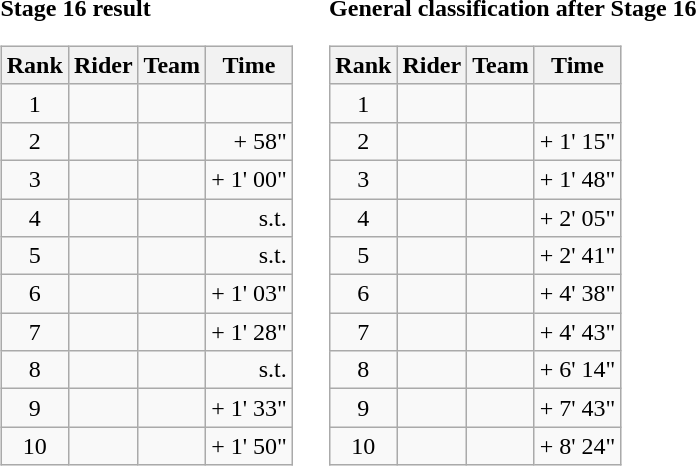<table>
<tr>
<td><strong>Stage 16 result</strong><br><table class="wikitable">
<tr>
<th scope="col">Rank</th>
<th scope="col">Rider</th>
<th scope="col">Team</th>
<th scope="col">Time</th>
</tr>
<tr>
<td style="text-align:center;">1</td>
<td></td>
<td></td>
<td style="text-align:right;"></td>
</tr>
<tr>
<td style="text-align:center;">2</td>
<td></td>
<td></td>
<td style="text-align:right;">+ 58"</td>
</tr>
<tr>
<td style="text-align:center;">3</td>
<td></td>
<td></td>
<td style="text-align:right;">+ 1' 00"</td>
</tr>
<tr>
<td style="text-align:center;">4</td>
<td></td>
<td></td>
<td style="text-align:right;">s.t.</td>
</tr>
<tr>
<td style="text-align:center;">5</td>
<td></td>
<td></td>
<td style="text-align:right;">s.t.</td>
</tr>
<tr>
<td style="text-align:center;">6</td>
<td></td>
<td></td>
<td style="text-align:right;">+ 1' 03"</td>
</tr>
<tr>
<td style="text-align:center;">7</td>
<td></td>
<td></td>
<td style="text-align:right;">+ 1' 28"</td>
</tr>
<tr>
<td style="text-align:center;">8</td>
<td></td>
<td></td>
<td style="text-align:right;">s.t.</td>
</tr>
<tr>
<td style="text-align:center;">9</td>
<td></td>
<td></td>
<td style="text-align:right;">+ 1' 33"</td>
</tr>
<tr>
<td style="text-align:center;">10</td>
<td></td>
<td></td>
<td style="text-align:right;">+ 1' 50"</td>
</tr>
</table>
</td>
<td></td>
<td><strong>General classification after Stage 16</strong><br><table class="wikitable">
<tr>
<th scope="col">Rank</th>
<th scope="col">Rider</th>
<th scope="col">Team</th>
<th scope="col">Time</th>
</tr>
<tr>
<td style="text-align:center;">1</td>
<td></td>
<td></td>
<td style="text-align:right;"></td>
</tr>
<tr>
<td style="text-align:center;">2</td>
<td></td>
<td></td>
<td style="text-align:right;">+ 1' 15"</td>
</tr>
<tr>
<td style="text-align:center;">3</td>
<td></td>
<td></td>
<td style="text-align:right;">+ 1' 48"</td>
</tr>
<tr>
<td style="text-align:center;">4</td>
<td></td>
<td></td>
<td style="text-align:right;">+ 2' 05"</td>
</tr>
<tr>
<td style="text-align:center;">5</td>
<td></td>
<td></td>
<td style="text-align:right;">+ 2' 41"</td>
</tr>
<tr>
<td style="text-align:center;">6</td>
<td></td>
<td></td>
<td style="text-align:right;">+ 4' 38"</td>
</tr>
<tr>
<td style="text-align:center;">7</td>
<td></td>
<td></td>
<td style="text-align:right;">+ 4' 43"</td>
</tr>
<tr>
<td style="text-align:center;">8</td>
<td></td>
<td></td>
<td style="text-align:right;">+ 6' 14"</td>
</tr>
<tr>
<td style="text-align:center;">9</td>
<td></td>
<td></td>
<td style="text-align:right;">+ 7' 43"</td>
</tr>
<tr>
<td style="text-align:center;">10</td>
<td></td>
<td></td>
<td style="text-align:right;">+ 8' 24"</td>
</tr>
</table>
</td>
</tr>
</table>
